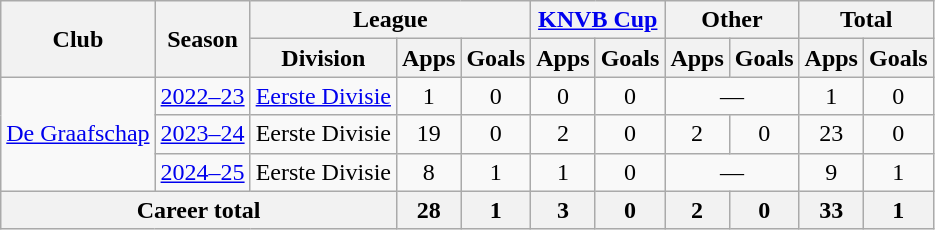<table class="wikitable" style="text-align:center">
<tr>
<th rowspan="2">Club</th>
<th rowspan="2">Season</th>
<th colspan="3">League</th>
<th colspan="2"><a href='#'>KNVB Cup</a></th>
<th colspan="2">Other</th>
<th colspan="2">Total</th>
</tr>
<tr>
<th>Division</th>
<th>Apps</th>
<th>Goals</th>
<th>Apps</th>
<th>Goals</th>
<th>Apps</th>
<th>Goals</th>
<th>Apps</th>
<th>Goals</th>
</tr>
<tr>
<td rowspan="3"><a href='#'>De Graafschap</a></td>
<td><a href='#'>2022–23</a></td>
<td><a href='#'>Eerste Divisie</a></td>
<td>1</td>
<td>0</td>
<td>0</td>
<td>0</td>
<td colspan="2">—</td>
<td>1</td>
<td>0</td>
</tr>
<tr>
<td><a href='#'>2023–24</a></td>
<td>Eerste Divisie</td>
<td>19</td>
<td>0</td>
<td>2</td>
<td>0</td>
<td>2</td>
<td>0</td>
<td>23</td>
<td>0</td>
</tr>
<tr>
<td><a href='#'>2024–25</a></td>
<td>Eerste Divisie</td>
<td>8</td>
<td>1</td>
<td>1</td>
<td>0</td>
<td colspan="2">—</td>
<td>9</td>
<td>1</td>
</tr>
<tr>
<th colspan="3">Career total</th>
<th>28</th>
<th>1</th>
<th>3</th>
<th>0</th>
<th>2</th>
<th>0</th>
<th>33</th>
<th>1</th>
</tr>
</table>
